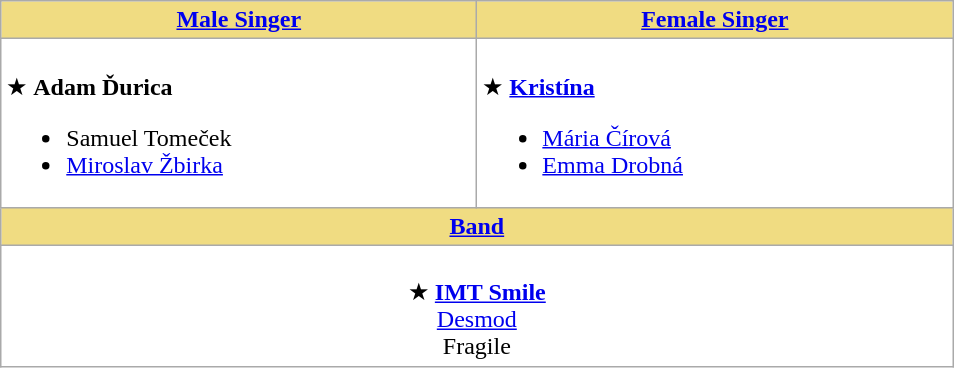<table class=wikitable style="background:white">
<tr>
<th style=background:#F0DC82 width=310><a href='#'>Male Singer</a></th>
<th style=background:#F0DC82 width=310><a href='#'>Female Singer</a></th>
</tr>
<tr>
<td scope=row valign=top><br>★ <strong>Adam Ďurica</strong><ul><li>Samuel Tomeček</li><li><a href='#'>Miroslav Žbirka</a></li></ul></td>
<td scope=row valign=top><br>★ <strong><a href='#'>Kristína</a></strong><ul><li><a href='#'>Mária Čírová</a></li><li><a href='#'>Emma Drobná</a></li></ul></td>
</tr>
<tr>
<th colspan=2 style=background:#F0DC82 width=620><a href='#'>Band</a></th>
</tr>
<tr>
<td colspan=2 scope=row valign=top align=center><br>★ <strong><a href='#'>IMT Smile</a></strong> <br><a href='#'>Desmod</a> <br>Fragile</td>
</tr>
</table>
